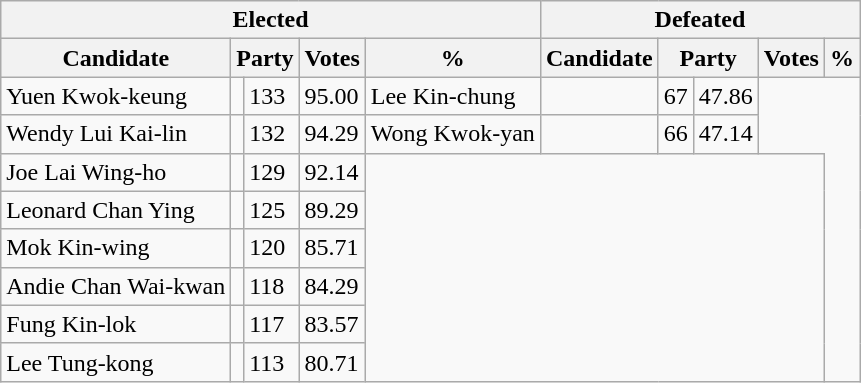<table class="wikitable">
<tr>
<th colspan="5">Elected</th>
<th colspan="5">Defeated</th>
</tr>
<tr>
<th>Candidate</th>
<th colspan="2">Party</th>
<th>Votes</th>
<th>%</th>
<th>Candidate</th>
<th colspan="2">Party</th>
<th>Votes</th>
<th>%</th>
</tr>
<tr>
<td>Yuen Kwok-keung</td>
<td></td>
<td>133</td>
<td>95.00</td>
<td>Lee Kin-chung</td>
<td></td>
<td>67</td>
<td>47.86</td>
</tr>
<tr>
<td>Wendy Lui Kai-lin</td>
<td></td>
<td>132</td>
<td>94.29</td>
<td>Wong Kwok-yan</td>
<td></td>
<td>66</td>
<td>47.14</td>
</tr>
<tr>
<td>Joe Lai Wing-ho</td>
<td></td>
<td>129</td>
<td>92.14</td>
<td rowspan=6 colspan=5></td>
</tr>
<tr>
<td>Leonard Chan Ying</td>
<td></td>
<td>125</td>
<td>89.29</td>
</tr>
<tr>
<td>Mok Kin-wing</td>
<td></td>
<td>120</td>
<td>85.71</td>
</tr>
<tr>
<td>Andie Chan Wai-kwan</td>
<td></td>
<td>118</td>
<td>84.29</td>
</tr>
<tr>
<td>Fung Kin-lok</td>
<td></td>
<td>117</td>
<td>83.57</td>
</tr>
<tr>
<td>Lee Tung-kong</td>
<td></td>
<td>113</td>
<td>80.71</td>
</tr>
</table>
